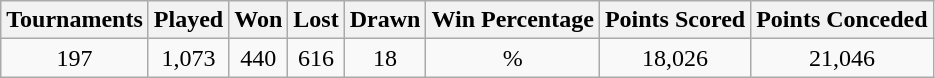<table class="wikitable" style="text-align:center">
<tr>
<th>Tournaments</th>
<th>Played</th>
<th>Won</th>
<th>Lost</th>
<th>Drawn</th>
<th>Win Percentage</th>
<th>Points Scored</th>
<th>Points Conceded</th>
</tr>
<tr>
<td>197</td>
<td>1,073</td>
<td>440</td>
<td>616</td>
<td>18</td>
<td>%</td>
<td>18,026</td>
<td>21,046</td>
</tr>
</table>
